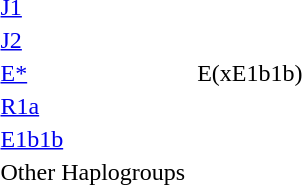<table>
<tr>
<td><a href='#'>J1</a></td>
<td></td>
</tr>
<tr>
<td><a href='#'>J2</a></td>
<td></td>
</tr>
<tr>
<td><a href='#'>E*</a></td>
<td></td>
<td>E(xE1b1b)</td>
</tr>
<tr>
<td><a href='#'>R1a</a></td>
<td></td>
</tr>
<tr>
<td><a href='#'>E1b1b</a></td>
<td></td>
</tr>
<tr>
<td>Other Haplogroups</td>
<td></td>
</tr>
</table>
